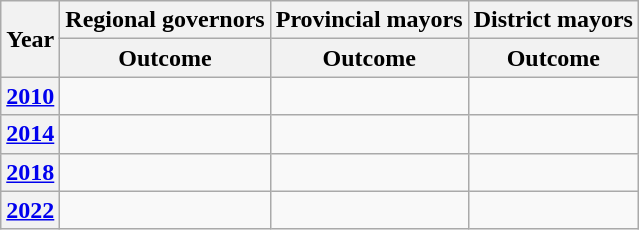<table class="wikitable">
<tr>
<th rowspan="2">Year</th>
<th>Regional governors</th>
<th>Provincial mayors</th>
<th>District mayors</th>
</tr>
<tr>
<th>Outcome</th>
<th>Outcome</th>
<th>Outcome</th>
</tr>
<tr>
<th><a href='#'>2010</a></th>
<td></td>
<td></td>
<td></td>
</tr>
<tr>
<th><a href='#'>2014</a></th>
<td></td>
<td></td>
<td></td>
</tr>
<tr>
<th><a href='#'>2018</a></th>
<td></td>
<td></td>
<td></td>
</tr>
<tr>
<th><a href='#'>2022</a></th>
<td></td>
<td></td>
<td></td>
</tr>
</table>
